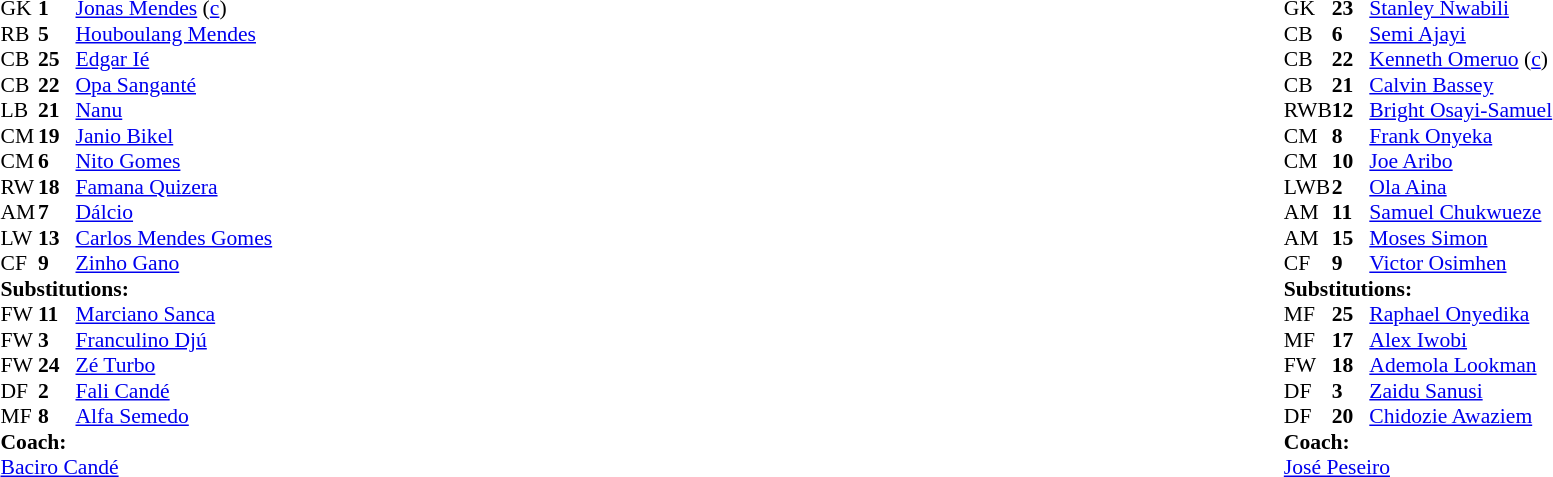<table width="100%">
<tr>
<td valign="top" width="40%"><br><table style="font-size:90%" cellspacing="0" cellpadding="0">
<tr>
<th width=25></th>
<th width=25></th>
</tr>
<tr>
<td>GK</td>
<td><strong>1</strong></td>
<td><a href='#'>Jonas Mendes</a> (<a href='#'>c</a>)</td>
</tr>
<tr>
<td>RB</td>
<td><strong>5</strong></td>
<td><a href='#'>Houboulang Mendes</a></td>
</tr>
<tr>
<td>CB</td>
<td><strong>25</strong></td>
<td><a href='#'>Edgar Ié</a></td>
</tr>
<tr>
<td>CB</td>
<td><strong>22</strong></td>
<td><a href='#'>Opa Sanganté</a></td>
</tr>
<tr>
<td>LB</td>
<td><strong>21</strong></td>
<td><a href='#'>Nanu</a></td>
<td></td>
<td></td>
</tr>
<tr>
<td>CM</td>
<td><strong>19</strong></td>
<td><a href='#'>Janio Bikel</a></td>
</tr>
<tr>
<td>CM</td>
<td><strong>6</strong></td>
<td><a href='#'>Nito Gomes</a></td>
</tr>
<tr>
<td>RW</td>
<td><strong>18</strong></td>
<td><a href='#'>Famana Quizera</a></td>
<td></td>
<td></td>
</tr>
<tr>
<td>AM</td>
<td><strong>7</strong></td>
<td><a href='#'>Dálcio</a></td>
<td></td>
<td></td>
</tr>
<tr>
<td>LW</td>
<td><strong>13</strong></td>
<td><a href='#'>Carlos Mendes Gomes</a></td>
<td></td>
<td></td>
</tr>
<tr>
<td>CF</td>
<td><strong>9</strong></td>
<td><a href='#'>Zinho Gano</a></td>
<td></td>
<td></td>
</tr>
<tr>
<td colspan=3><strong>Substitutions:</strong></td>
</tr>
<tr>
<td>FW</td>
<td><strong>11</strong></td>
<td><a href='#'>Marciano Sanca</a></td>
<td></td>
<td></td>
</tr>
<tr>
<td>FW</td>
<td><strong>3</strong></td>
<td><a href='#'>Franculino Djú</a></td>
<td></td>
<td></td>
</tr>
<tr>
<td>FW</td>
<td><strong>24</strong></td>
<td><a href='#'>Zé Turbo</a></td>
<td></td>
<td></td>
</tr>
<tr>
<td>DF</td>
<td><strong>2</strong></td>
<td><a href='#'>Fali Candé</a></td>
<td></td>
<td></td>
</tr>
<tr>
<td>MF</td>
<td><strong>8</strong></td>
<td><a href='#'>Alfa Semedo</a></td>
<td></td>
<td></td>
</tr>
<tr>
<td colspan=3><strong>Coach:</strong></td>
</tr>
<tr>
<td colspan=3><a href='#'>Baciro Candé</a></td>
</tr>
</table>
</td>
<td valign="top"></td>
<td valign="top" width="50%"><br><table style="font-size:90%; margin:auto" cellspacing="0" cellpadding="0">
<tr>
<th width=25></th>
<th width=25></th>
</tr>
<tr>
<td>GK</td>
<td><strong>23</strong></td>
<td><a href='#'>Stanley Nwabili</a></td>
</tr>
<tr>
<td>CB</td>
<td><strong>6</strong></td>
<td><a href='#'>Semi Ajayi</a></td>
<td></td>
</tr>
<tr>
<td>CB</td>
<td><strong>22</strong></td>
<td><a href='#'>Kenneth Omeruo</a> (<a href='#'>c</a>)</td>
</tr>
<tr>
<td>CB</td>
<td><strong>21</strong></td>
<td><a href='#'>Calvin Bassey</a></td>
<td></td>
</tr>
<tr>
<td>RWB</td>
<td><strong>12</strong></td>
<td><a href='#'>Bright Osayi-Samuel</a></td>
<td></td>
<td></td>
</tr>
<tr>
<td>CM</td>
<td><strong>8</strong></td>
<td><a href='#'>Frank Onyeka</a></td>
<td></td>
<td></td>
</tr>
<tr>
<td>CM</td>
<td><strong>10</strong></td>
<td><a href='#'>Joe Aribo</a></td>
<td></td>
<td></td>
</tr>
<tr>
<td>LWB</td>
<td><strong>2</strong></td>
<td><a href='#'>Ola Aina</a></td>
<td></td>
<td></td>
</tr>
<tr>
<td>AM</td>
<td><strong>11</strong></td>
<td><a href='#'>Samuel Chukwueze</a></td>
<td></td>
<td></td>
</tr>
<tr>
<td>AM</td>
<td><strong>15</strong></td>
<td><a href='#'>Moses Simon</a></td>
</tr>
<tr>
<td>CF</td>
<td><strong>9</strong></td>
<td><a href='#'>Victor Osimhen</a></td>
</tr>
<tr>
<td colspan=3><strong>Substitutions:</strong></td>
</tr>
<tr>
<td>MF</td>
<td><strong>25</strong></td>
<td><a href='#'>Raphael Onyedika</a></td>
<td></td>
<td></td>
</tr>
<tr>
<td>MF</td>
<td><strong>17</strong></td>
<td><a href='#'>Alex Iwobi</a></td>
<td></td>
<td></td>
</tr>
<tr>
<td>FW</td>
<td><strong>18</strong></td>
<td><a href='#'>Ademola Lookman</a></td>
<td></td>
<td></td>
</tr>
<tr>
<td>DF</td>
<td><strong>3</strong></td>
<td><a href='#'>Zaidu Sanusi</a></td>
<td></td>
<td></td>
</tr>
<tr>
<td>DF</td>
<td><strong>20</strong></td>
<td><a href='#'>Chidozie Awaziem</a></td>
<td></td>
<td></td>
</tr>
<tr>
<td colspan=3><strong>Coach:</strong></td>
</tr>
<tr>
<td colspan=3> <a href='#'>José Peseiro</a></td>
</tr>
</table>
</td>
</tr>
</table>
